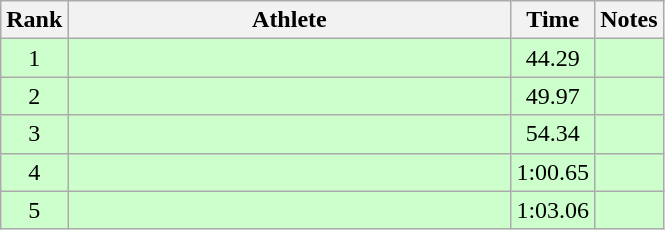<table class="wikitable" style="text-align:center">
<tr>
<th>Rank</th>
<th Style="width:18em">Athlete</th>
<th>Time</th>
<th>Notes</th>
</tr>
<tr style="background:#cfc">
<td>1</td>
<td style="text-align:left"></td>
<td>44.29</td>
<td></td>
</tr>
<tr style="background:#cfc">
<td>2</td>
<td style="text-align:left"></td>
<td>49.97</td>
<td></td>
</tr>
<tr style="background:#cfc">
<td>3</td>
<td style="text-align:left"></td>
<td>54.34</td>
<td></td>
</tr>
<tr style="background:#cfc">
<td>4</td>
<td style="text-align:left"></td>
<td>1:00.65</td>
<td></td>
</tr>
<tr style="background:#cfc">
<td>5</td>
<td style="text-align:left"></td>
<td>1:03.06</td>
<td></td>
</tr>
</table>
